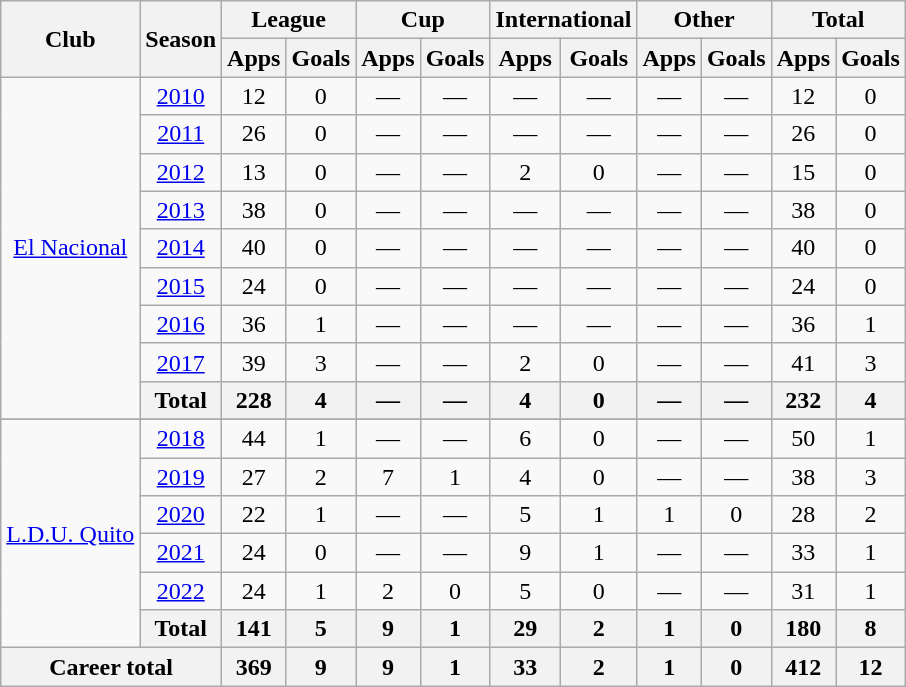<table class="wikitable" style="text-align: center;">
<tr>
<th rowspan="2">Club</th>
<th rowspan="2">Season</th>
<th colspan="2">League</th>
<th colspan="2">Cup</th>
<th colspan="2">International</th>
<th colspan="2">Other</th>
<th colspan="2">Total</th>
</tr>
<tr>
<th>Apps</th>
<th>Goals</th>
<th>Apps</th>
<th>Goals</th>
<th>Apps</th>
<th>Goals</th>
<th>Apps</th>
<th>Goals</th>
<th>Apps</th>
<th>Goals</th>
</tr>
<tr>
<td rowspan="9"><a href='#'>El Nacional</a></td>
<td><a href='#'>2010</a></td>
<td>12</td>
<td>0</td>
<td>—</td>
<td>—</td>
<td>—</td>
<td>—</td>
<td>—</td>
<td>—</td>
<td>12</td>
<td>0</td>
</tr>
<tr>
<td><a href='#'>2011</a></td>
<td>26</td>
<td>0</td>
<td>—</td>
<td>—</td>
<td>—</td>
<td>—</td>
<td>—</td>
<td>—</td>
<td>26</td>
<td>0</td>
</tr>
<tr>
<td><a href='#'>2012</a></td>
<td>13</td>
<td>0</td>
<td>—</td>
<td>—</td>
<td>2</td>
<td>0</td>
<td>—</td>
<td>—</td>
<td>15</td>
<td>0</td>
</tr>
<tr>
<td><a href='#'>2013</a></td>
<td>38</td>
<td>0</td>
<td>—</td>
<td>—</td>
<td>—</td>
<td>—</td>
<td>—</td>
<td>—</td>
<td>38</td>
<td>0</td>
</tr>
<tr>
<td><a href='#'>2014</a></td>
<td>40</td>
<td>0</td>
<td>—</td>
<td>—</td>
<td>—</td>
<td>—</td>
<td>—</td>
<td>—</td>
<td>40</td>
<td>0</td>
</tr>
<tr>
<td><a href='#'>2015</a></td>
<td>24</td>
<td>0</td>
<td>—</td>
<td>—</td>
<td>—</td>
<td>—</td>
<td>—</td>
<td>—</td>
<td>24</td>
<td>0</td>
</tr>
<tr>
<td><a href='#'>2016</a></td>
<td>36</td>
<td>1</td>
<td>—</td>
<td>—</td>
<td>—</td>
<td>—</td>
<td>—</td>
<td>—</td>
<td>36</td>
<td>1</td>
</tr>
<tr>
<td><a href='#'>2017</a></td>
<td>39</td>
<td>3</td>
<td>—</td>
<td>—</td>
<td>2</td>
<td>0</td>
<td>—</td>
<td>—</td>
<td>41</td>
<td>3</td>
</tr>
<tr>
<th>Total</th>
<th>228</th>
<th>4</th>
<th>—</th>
<th>—</th>
<th>4</th>
<th>0</th>
<th>—</th>
<th>—</th>
<th>232</th>
<th>4</th>
</tr>
<tr>
</tr>
<tr>
<td rowspan="6"><a href='#'>L.D.U. Quito</a></td>
<td><a href='#'>2018</a></td>
<td>44</td>
<td>1</td>
<td>—</td>
<td>—</td>
<td>6</td>
<td>0</td>
<td>—</td>
<td>—</td>
<td>50</td>
<td>1</td>
</tr>
<tr>
<td><a href='#'>2019</a></td>
<td>27</td>
<td>2</td>
<td>7</td>
<td>1</td>
<td>4</td>
<td>0</td>
<td>—</td>
<td>—</td>
<td>38</td>
<td>3</td>
</tr>
<tr>
<td><a href='#'>2020</a></td>
<td>22</td>
<td>1</td>
<td>—</td>
<td>—</td>
<td>5</td>
<td>1</td>
<td>1</td>
<td>0</td>
<td>28</td>
<td>2</td>
</tr>
<tr>
<td><a href='#'>2021</a></td>
<td>24</td>
<td>0</td>
<td>—</td>
<td>—</td>
<td>9</td>
<td>1</td>
<td>—</td>
<td>—</td>
<td>33</td>
<td>1</td>
</tr>
<tr>
<td><a href='#'>2022</a></td>
<td>24</td>
<td>1</td>
<td>2</td>
<td>0</td>
<td>5</td>
<td>0</td>
<td>—</td>
<td>—</td>
<td>31</td>
<td>1</td>
</tr>
<tr>
<th>Total</th>
<th>141</th>
<th>5</th>
<th>9</th>
<th>1</th>
<th>29</th>
<th>2</th>
<th>1</th>
<th>0</th>
<th>180</th>
<th>8</th>
</tr>
<tr>
<th colspan="2">Career total</th>
<th>369</th>
<th>9</th>
<th>9</th>
<th>1</th>
<th>33</th>
<th>2</th>
<th>1</th>
<th>0</th>
<th>412</th>
<th>12</th>
</tr>
</table>
